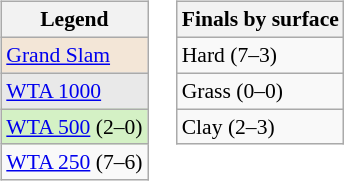<table>
<tr valign=top>
<td><br><table class=wikitable style=font-size:90%>
<tr>
<th>Legend</th>
</tr>
<tr style=background:#f3e6d7>
<td><a href='#'>Grand Slam</a></td>
</tr>
<tr>
<td style="background:#e9e9e9"><a href='#'>WTA 1000</a></td>
</tr>
<tr>
<td style="background:#d4f1c5"><a href='#'>WTA 500</a> (2–0)</td>
</tr>
<tr>
<td><a href='#'>WTA 250</a> (7–6)</td>
</tr>
</table>
</td>
<td><br><table class=wikitable style=font-size:90%>
<tr>
<th>Finals by surface</th>
</tr>
<tr>
<td>Hard (7–3)</td>
</tr>
<tr>
<td>Grass (0–0)</td>
</tr>
<tr>
<td>Clay (2–3)</td>
</tr>
</table>
</td>
</tr>
</table>
